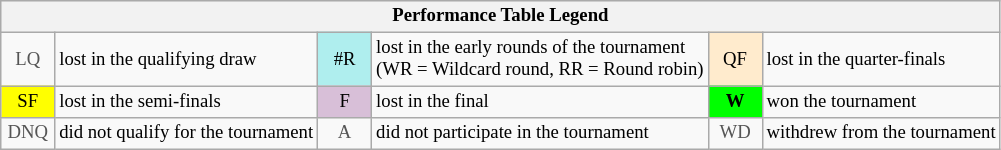<table class="wikitable" style="font-size:78%;">
<tr bgcolor="#efefef">
<th colspan="6">Performance Table Legend</th>
</tr>
<tr>
<td align="center" style="color:#555555;" width="30">LQ</td>
<td>lost in the qualifying draw</td>
<td align="center" style="background:#afeeee;">#R</td>
<td>lost in the early rounds of the tournament<br>(WR = Wildcard round, RR = Round robin)</td>
<td align="center" style="background:#ffebcd;">QF</td>
<td>lost in the quarter-finals</td>
</tr>
<tr>
<td align="center" style="background:yellow;">SF</td>
<td>lost in the semi-finals</td>
<td align="center" style="background:#D8BFD8;">F</td>
<td>lost in the final</td>
<td align="center" style="background:#00ff00;"><strong>W</strong></td>
<td>won the tournament</td>
</tr>
<tr>
<td align="center" style="color:#555555;" width="30">DNQ</td>
<td>did not qualify for the tournament</td>
<td align="center" style="color:#555555;" width="30">A</td>
<td>did not participate in the tournament</td>
<td align="center" style="color:#555555;" width="30">WD</td>
<td>withdrew from the tournament</td>
</tr>
</table>
